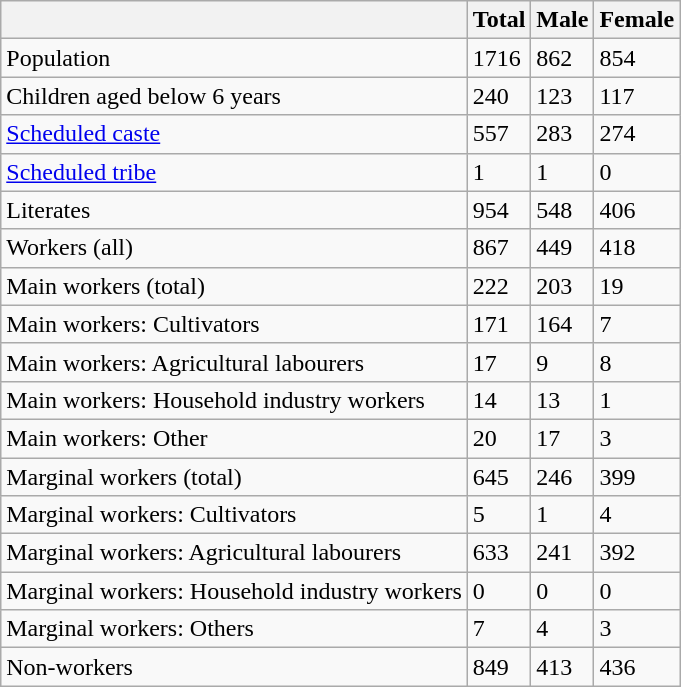<table class="wikitable sortable">
<tr>
<th></th>
<th>Total</th>
<th>Male</th>
<th>Female</th>
</tr>
<tr>
<td>Population</td>
<td>1716</td>
<td>862</td>
<td>854</td>
</tr>
<tr>
<td>Children aged below 6 years</td>
<td>240</td>
<td>123</td>
<td>117</td>
</tr>
<tr>
<td><a href='#'>Scheduled caste</a></td>
<td>557</td>
<td>283</td>
<td>274</td>
</tr>
<tr>
<td><a href='#'>Scheduled tribe</a></td>
<td>1</td>
<td>1</td>
<td>0</td>
</tr>
<tr>
<td>Literates</td>
<td>954</td>
<td>548</td>
<td>406</td>
</tr>
<tr>
<td>Workers (all)</td>
<td>867</td>
<td>449</td>
<td>418</td>
</tr>
<tr>
<td>Main workers (total)</td>
<td>222</td>
<td>203</td>
<td>19</td>
</tr>
<tr>
<td>Main workers: Cultivators</td>
<td>171</td>
<td>164</td>
<td>7</td>
</tr>
<tr>
<td>Main workers: Agricultural labourers</td>
<td>17</td>
<td>9</td>
<td>8</td>
</tr>
<tr>
<td>Main workers: Household industry workers</td>
<td>14</td>
<td>13</td>
<td>1</td>
</tr>
<tr>
<td>Main workers: Other</td>
<td>20</td>
<td>17</td>
<td>3</td>
</tr>
<tr>
<td>Marginal workers (total)</td>
<td>645</td>
<td>246</td>
<td>399</td>
</tr>
<tr>
<td>Marginal workers: Cultivators</td>
<td>5</td>
<td>1</td>
<td>4</td>
</tr>
<tr>
<td>Marginal workers: Agricultural labourers</td>
<td>633</td>
<td>241</td>
<td>392</td>
</tr>
<tr>
<td>Marginal workers: Household industry workers</td>
<td>0</td>
<td>0</td>
<td>0</td>
</tr>
<tr>
<td>Marginal workers: Others</td>
<td>7</td>
<td>4</td>
<td>3</td>
</tr>
<tr>
<td>Non-workers</td>
<td>849</td>
<td>413</td>
<td>436</td>
</tr>
</table>
